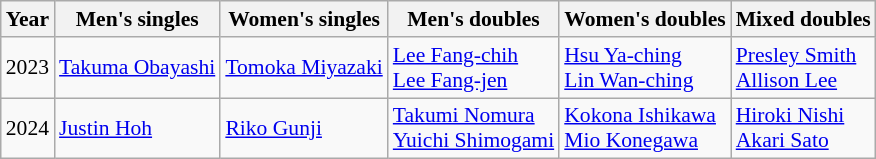<table class=wikitable style="font-size:90%;">
<tr>
<th>Year</th>
<th>Men's singles</th>
<th>Women's singles</th>
<th>Men's doubles</th>
<th>Women's doubles</th>
<th>Mixed doubles</th>
</tr>
<tr>
<td>2023</td>
<td> <a href='#'>Takuma Obayashi</a></td>
<td> <a href='#'>Tomoka Miyazaki</a></td>
<td> <a href='#'>Lee Fang-chih</a><br> <a href='#'>Lee Fang-jen</a></td>
<td> <a href='#'>Hsu Ya-ching</a><br> <a href='#'>Lin Wan-ching</a></td>
<td> <a href='#'>Presley Smith</a><br> <a href='#'>Allison Lee</a></td>
</tr>
<tr>
<td>2024</td>
<td> <a href='#'>Justin Hoh</a></td>
<td> <a href='#'>Riko Gunji</a></td>
<td> <a href='#'>Takumi Nomura</a><br> <a href='#'>Yuichi Shimogami</a></td>
<td> <a href='#'>Kokona Ishikawa</a><br> <a href='#'>Mio Konegawa</a></td>
<td> <a href='#'>Hiroki Nishi</a><br> <a href='#'>Akari Sato</a></td>
</tr>
</table>
